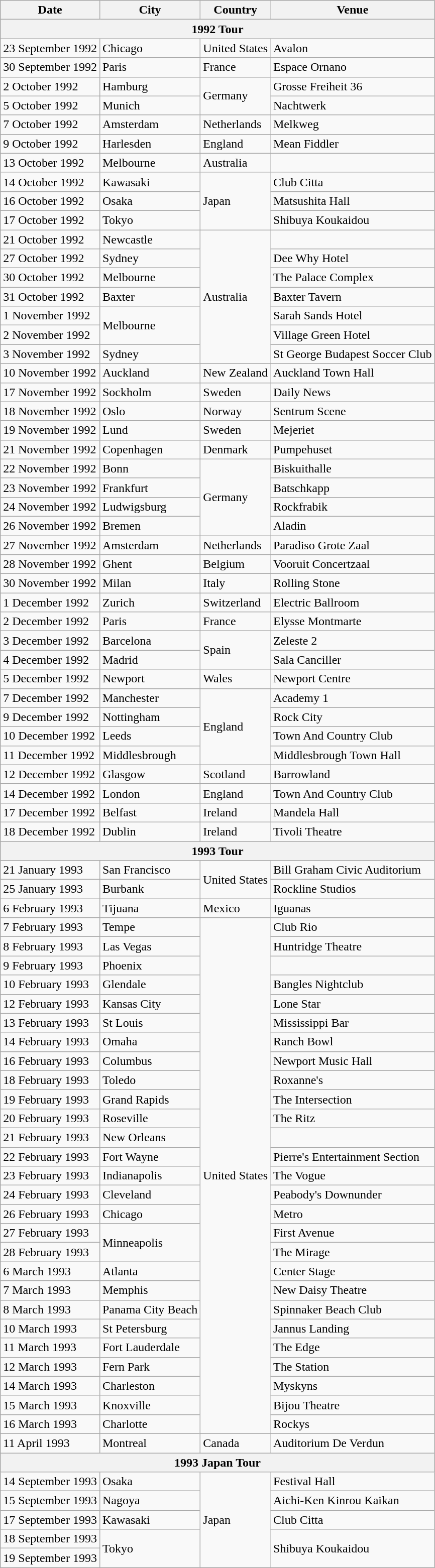<table class="wikitable">
<tr>
<th>Date</th>
<th>City</th>
<th>Country</th>
<th>Venue</th>
</tr>
<tr>
<th colspan="4">1992 Tour</th>
</tr>
<tr>
<td>23 September 1992</td>
<td>Chicago</td>
<td>United States</td>
<td>Avalon</td>
</tr>
<tr>
<td>30 September 1992</td>
<td>Paris</td>
<td>France</td>
<td>Espace Ornano</td>
</tr>
<tr>
<td>2 October 1992</td>
<td>Hamburg</td>
<td rowspan="2">Germany</td>
<td>Grosse Freiheit 36</td>
</tr>
<tr>
<td>5 October 1992</td>
<td>Munich</td>
<td>Nachtwerk</td>
</tr>
<tr>
<td>7 October 1992</td>
<td>Amsterdam</td>
<td>Netherlands</td>
<td>Melkweg</td>
</tr>
<tr>
<td>9 October 1992</td>
<td>Harlesden</td>
<td>England</td>
<td>Mean Fiddler</td>
</tr>
<tr>
<td>13 October 1992</td>
<td>Melbourne</td>
<td>Australia</td>
<td></td>
</tr>
<tr>
<td>14 October 1992</td>
<td>Kawasaki</td>
<td rowspan="3">Japan</td>
<td>Club Citta</td>
</tr>
<tr>
<td>16 October 1992</td>
<td>Osaka</td>
<td>Matsushita Hall</td>
</tr>
<tr>
<td>17 October 1992</td>
<td>Tokyo</td>
<td>Shibuya Koukaidou</td>
</tr>
<tr>
<td>21 October 1992</td>
<td>Newcastle</td>
<td rowspan="7">Australia</td>
<td></td>
</tr>
<tr>
<td>27 October 1992</td>
<td>Sydney</td>
<td>Dee Why Hotel</td>
</tr>
<tr>
<td>30 October 1992</td>
<td>Melbourne</td>
<td>The Palace Complex</td>
</tr>
<tr>
<td>31 October 1992</td>
<td>Baxter</td>
<td>Baxter Tavern</td>
</tr>
<tr>
<td>1 November 1992</td>
<td rowspan="2">Melbourne</td>
<td>Sarah Sands Hotel</td>
</tr>
<tr>
<td>2 November 1992</td>
<td>Village Green Hotel</td>
</tr>
<tr>
<td>3 November 1992</td>
<td>Sydney</td>
<td>St George Budapest Soccer Club</td>
</tr>
<tr>
<td>10 November 1992</td>
<td>Auckland</td>
<td>New Zealand</td>
<td>Auckland Town Hall</td>
</tr>
<tr>
<td>17 November 1992</td>
<td>Sockholm</td>
<td>Sweden</td>
<td>Daily News</td>
</tr>
<tr>
<td>18 November 1992</td>
<td>Oslo</td>
<td>Norway</td>
<td>Sentrum Scene</td>
</tr>
<tr>
<td>19 November 1992</td>
<td>Lund</td>
<td>Sweden</td>
<td>Mejeriet</td>
</tr>
<tr>
<td>21 November 1992</td>
<td>Copenhagen</td>
<td>Denmark</td>
<td>Pumpehuset</td>
</tr>
<tr>
<td>22 November 1992</td>
<td>Bonn</td>
<td rowspan="4">Germany</td>
<td>Biskuithalle</td>
</tr>
<tr>
<td>23 November 1992</td>
<td>Frankfurt</td>
<td>Batschkapp</td>
</tr>
<tr>
<td>24 November 1992</td>
<td>Ludwigsburg</td>
<td>Rockfrabik</td>
</tr>
<tr>
<td>26 November 1992</td>
<td>Bremen</td>
<td>Aladin</td>
</tr>
<tr>
<td>27 November 1992</td>
<td>Amsterdam</td>
<td>Netherlands</td>
<td>Paradiso Grote Zaal</td>
</tr>
<tr>
<td>28 November 1992</td>
<td>Ghent</td>
<td>Belgium</td>
<td>Vooruit Concertzaal</td>
</tr>
<tr>
<td>30 November 1992</td>
<td>Milan</td>
<td>Italy</td>
<td>Rolling Stone</td>
</tr>
<tr>
<td>1 December 1992</td>
<td>Zurich</td>
<td>Switzerland</td>
<td>Electric Ballroom</td>
</tr>
<tr>
<td>2 December 1992</td>
<td>Paris</td>
<td>France</td>
<td>Elysse Montmarte</td>
</tr>
<tr>
<td>3 December 1992</td>
<td>Barcelona</td>
<td rowspan="2">Spain</td>
<td>Zeleste 2</td>
</tr>
<tr>
<td>4 December 1992</td>
<td>Madrid</td>
<td>Sala Canciller</td>
</tr>
<tr>
<td>5 December 1992</td>
<td>Newport</td>
<td>Wales</td>
<td>Newport Centre</td>
</tr>
<tr>
<td>7 December 1992</td>
<td>Manchester</td>
<td rowspan="4">England</td>
<td>Academy 1</td>
</tr>
<tr>
<td>9 December 1992</td>
<td>Nottingham</td>
<td>Rock City</td>
</tr>
<tr>
<td>10 December 1992</td>
<td>Leeds</td>
<td>Town And Country Club</td>
</tr>
<tr>
<td>11 December 1992</td>
<td>Middlesbrough</td>
<td>Middlesbrough Town Hall</td>
</tr>
<tr>
<td>12 December 1992</td>
<td>Glasgow</td>
<td>Scotland</td>
<td>Barrowland</td>
</tr>
<tr>
<td>14 December 1992</td>
<td>London</td>
<td>England</td>
<td>Town And Country Club</td>
</tr>
<tr>
<td>17 December 1992</td>
<td>Belfast</td>
<td>Ireland</td>
<td>Mandela Hall</td>
</tr>
<tr>
<td>18 December 1992</td>
<td>Dublin</td>
<td>Ireland</td>
<td>Tivoli Theatre</td>
</tr>
<tr>
<th colspan="4">1993 Tour</th>
</tr>
<tr>
<td>21 January 1993</td>
<td>San Francisco</td>
<td rowspan="2">United States</td>
<td>Bill Graham Civic Auditorium</td>
</tr>
<tr>
<td>25 January 1993</td>
<td>Burbank</td>
<td>Rockline Studios</td>
</tr>
<tr>
<td>6 February 1993</td>
<td>Tijuana</td>
<td>Mexico</td>
<td>Iguanas</td>
</tr>
<tr>
<td>7 February 1993</td>
<td>Tempe</td>
<td rowspan="27">United States</td>
<td>Club Rio</td>
</tr>
<tr>
<td>8 February 1993</td>
<td>Las Vegas</td>
<td>Huntridge Theatre</td>
</tr>
<tr>
<td>9 February 1993</td>
<td>Phoenix</td>
<td></td>
</tr>
<tr>
<td>10 February 1993</td>
<td>Glendale</td>
<td>Bangles Nightclub</td>
</tr>
<tr>
<td>12 February 1993</td>
<td>Kansas City</td>
<td>Lone Star</td>
</tr>
<tr>
<td>13 February 1993</td>
<td>St Louis</td>
<td>Mississippi Bar</td>
</tr>
<tr>
<td>14 February 1993</td>
<td>Omaha</td>
<td>Ranch Bowl</td>
</tr>
<tr>
<td>16 February 1993</td>
<td>Columbus</td>
<td>Newport Music Hall</td>
</tr>
<tr>
<td>18 February 1993</td>
<td>Toledo</td>
<td>Roxanne's</td>
</tr>
<tr>
<td>19 February 1993</td>
<td>Grand Rapids</td>
<td>The Intersection</td>
</tr>
<tr>
<td>20 February 1993</td>
<td>Roseville</td>
<td>The Ritz</td>
</tr>
<tr>
<td>21 February 1993</td>
<td>New Orleans</td>
<td></td>
</tr>
<tr>
<td>22 February 1993</td>
<td>Fort Wayne</td>
<td>Pierre's Entertainment Section</td>
</tr>
<tr>
<td>23 February 1993</td>
<td>Indianapolis</td>
<td>The Vogue</td>
</tr>
<tr>
<td>24 February 1993</td>
<td>Cleveland</td>
<td>Peabody's Downunder</td>
</tr>
<tr>
<td>26 February 1993</td>
<td>Chicago</td>
<td>Metro</td>
</tr>
<tr>
<td>27 February 1993</td>
<td rowspan="2">Minneapolis</td>
<td>First Avenue</td>
</tr>
<tr>
<td>28 February 1993</td>
<td>The Mirage</td>
</tr>
<tr>
<td>6 March 1993</td>
<td>Atlanta</td>
<td>Center Stage</td>
</tr>
<tr>
<td>7 March 1993</td>
<td>Memphis</td>
<td>New Daisy Theatre</td>
</tr>
<tr>
<td>8 March 1993</td>
<td>Panama City Beach</td>
<td>Spinnaker Beach Club</td>
</tr>
<tr>
<td>10 March 1993</td>
<td>St Petersburg</td>
<td>Jannus Landing</td>
</tr>
<tr>
<td>11 March 1993</td>
<td>Fort Lauderdale</td>
<td>The Edge</td>
</tr>
<tr>
<td>12 March 1993</td>
<td>Fern Park</td>
<td>The Station</td>
</tr>
<tr>
<td>14 March 1993</td>
<td>Charleston</td>
<td>Myskyns</td>
</tr>
<tr>
<td>15 March 1993</td>
<td>Knoxville</td>
<td>Bijou Theatre</td>
</tr>
<tr>
<td>16 March 1993</td>
<td>Charlotte</td>
<td>Rockys</td>
</tr>
<tr>
<td>11 April 1993</td>
<td>Montreal</td>
<td>Canada</td>
<td>Auditorium De Verdun</td>
</tr>
<tr>
<th colspan="4">1993 Japan Tour</th>
</tr>
<tr>
<td>14 September 1993</td>
<td>Osaka</td>
<td rowspan="5">Japan</td>
<td>Festival Hall</td>
</tr>
<tr>
<td>15 September 1993</td>
<td>Nagoya</td>
<td>Aichi-Ken Kinrou Kaikan</td>
</tr>
<tr>
<td>17 September 1993</td>
<td>Kawasaki</td>
<td>Club Citta</td>
</tr>
<tr>
<td>18 September 1993</td>
<td rowspan="2">Tokyo</td>
<td rowspan="2">Shibuya Koukaidou</td>
</tr>
<tr>
<td>19 September 1993</td>
</tr>
</table>
